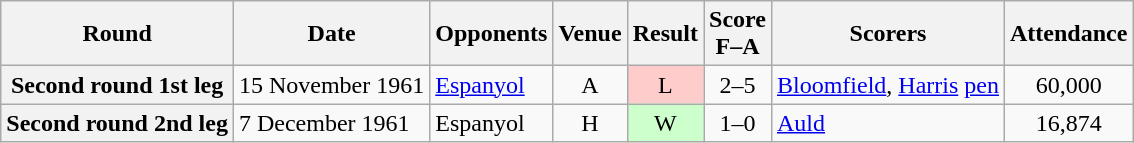<table class="wikitable plainrowheaders" style="text-align:center">
<tr>
<th scope="col">Round</th>
<th scope="col">Date</th>
<th scope="col">Opponents</th>
<th scope="col">Venue</th>
<th scope="col">Result</th>
<th scope="col">Score<br>F–A</th>
<th scope="col">Scorers</th>
<th scope="col">Attendance</th>
</tr>
<tr>
<th scope="row">Second round 1st leg</th>
<td align="left">15 November 1961</td>
<td align="left"><a href='#'>Espanyol</a></td>
<td>A</td>
<td style=background:#fcc>L</td>
<td>2–5</td>
<td align="left"><a href='#'>Bloomfield</a>, <a href='#'>Harris</a> <a href='#'>pen</a></td>
<td>60,000</td>
</tr>
<tr>
<th scope="row">Second round 2nd leg</th>
<td align="left">7 December 1961</td>
<td align="left">Espanyol</td>
<td>H</td>
<td style=background:#cfc>W</td>
<td>1–0</td>
<td align="left"><a href='#'>Auld</a></td>
<td>16,874</td>
</tr>
</table>
